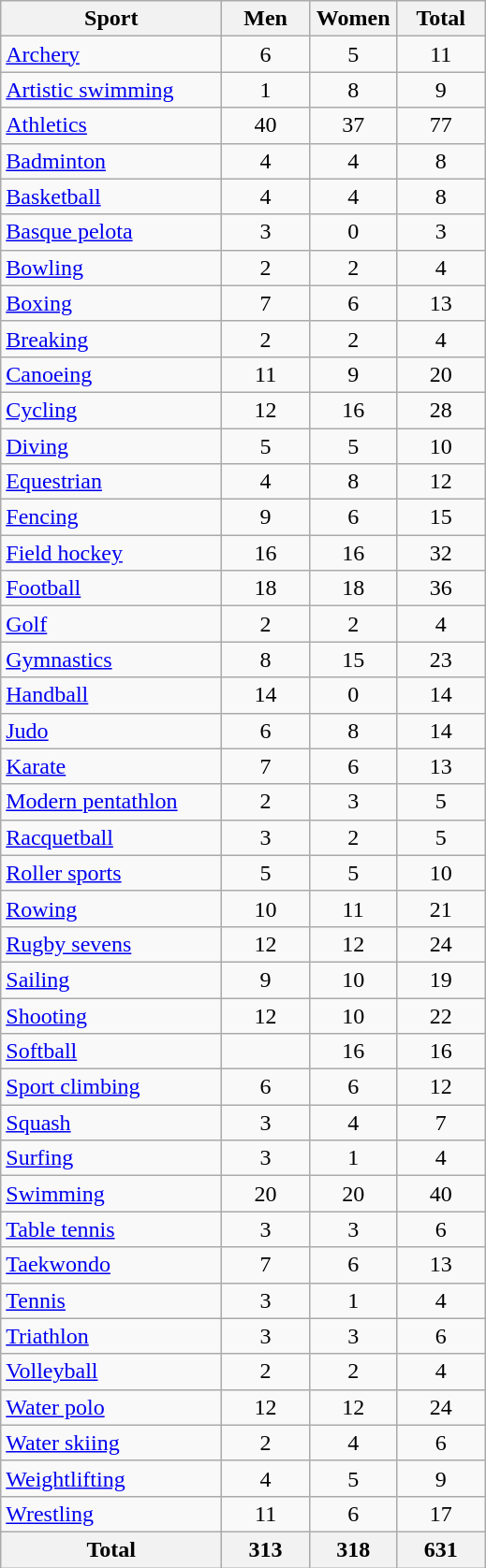<table class="wikitable sortable" style="text-align:center;">
<tr>
<th width=150>Sport</th>
<th width=55>Men</th>
<th width=55>Women</th>
<th width=55>Total</th>
</tr>
<tr>
<td align=left><a href='#'>Archery</a></td>
<td>6</td>
<td>5</td>
<td>11</td>
</tr>
<tr>
<td align=left><a href='#'>Artistic swimming</a></td>
<td>1</td>
<td>8</td>
<td>9</td>
</tr>
<tr>
<td align=left><a href='#'>Athletics</a></td>
<td>40</td>
<td>37</td>
<td>77</td>
</tr>
<tr>
<td align=left><a href='#'>Badminton</a></td>
<td>4</td>
<td>4</td>
<td>8</td>
</tr>
<tr>
<td align=left><a href='#'>Basketball</a></td>
<td>4</td>
<td>4</td>
<td>8</td>
</tr>
<tr>
<td align=left><a href='#'>Basque pelota</a></td>
<td>3</td>
<td>0</td>
<td>3</td>
</tr>
<tr>
<td align=left><a href='#'>Bowling</a></td>
<td>2</td>
<td>2</td>
<td>4</td>
</tr>
<tr>
<td align=left><a href='#'>Boxing</a></td>
<td>7</td>
<td>6</td>
<td>13</td>
</tr>
<tr>
<td align=left><a href='#'>Breaking</a></td>
<td>2</td>
<td>2</td>
<td>4</td>
</tr>
<tr>
<td align=left><a href='#'>Canoeing</a></td>
<td>11</td>
<td>9</td>
<td>20</td>
</tr>
<tr>
<td align=left><a href='#'>Cycling</a></td>
<td>12</td>
<td>16</td>
<td>28</td>
</tr>
<tr>
<td align=left><a href='#'>Diving</a></td>
<td>5</td>
<td>5</td>
<td>10</td>
</tr>
<tr>
<td align=left><a href='#'>Equestrian</a></td>
<td>4</td>
<td>8</td>
<td>12</td>
</tr>
<tr>
<td align=left><a href='#'>Fencing</a></td>
<td>9</td>
<td>6</td>
<td>15</td>
</tr>
<tr>
<td align=left><a href='#'>Field hockey</a></td>
<td>16</td>
<td>16</td>
<td>32</td>
</tr>
<tr>
<td align=left><a href='#'>Football</a></td>
<td>18</td>
<td>18</td>
<td>36</td>
</tr>
<tr>
<td align=left><a href='#'>Golf</a></td>
<td>2</td>
<td>2</td>
<td>4</td>
</tr>
<tr>
<td align=left><a href='#'>Gymnastics</a></td>
<td>8</td>
<td>15</td>
<td>23</td>
</tr>
<tr>
<td align=left><a href='#'>Handball</a></td>
<td>14</td>
<td>0</td>
<td>14</td>
</tr>
<tr>
<td align=left><a href='#'>Judo</a></td>
<td>6</td>
<td>8</td>
<td>14</td>
</tr>
<tr>
<td align=left><a href='#'>Karate</a></td>
<td>7</td>
<td>6</td>
<td>13</td>
</tr>
<tr>
<td align=left><a href='#'>Modern pentathlon</a></td>
<td>2</td>
<td>3</td>
<td>5</td>
</tr>
<tr>
<td align=left><a href='#'>Racquetball</a></td>
<td>3</td>
<td>2</td>
<td>5</td>
</tr>
<tr>
<td align=left><a href='#'>Roller sports</a></td>
<td>5</td>
<td>5</td>
<td>10</td>
</tr>
<tr>
<td align=left><a href='#'>Rowing</a></td>
<td>10</td>
<td>11</td>
<td>21</td>
</tr>
<tr>
<td align=left><a href='#'>Rugby sevens</a></td>
<td>12</td>
<td>12</td>
<td>24</td>
</tr>
<tr>
<td align=left><a href='#'>Sailing</a></td>
<td>9</td>
<td>10</td>
<td>19</td>
</tr>
<tr>
<td align=left><a href='#'>Shooting</a></td>
<td>12</td>
<td>10</td>
<td>22</td>
</tr>
<tr>
<td align=left><a href='#'>Softball</a></td>
<td></td>
<td>16</td>
<td>16</td>
</tr>
<tr>
<td align=left><a href='#'>Sport climbing</a></td>
<td>6</td>
<td>6</td>
<td>12</td>
</tr>
<tr>
<td align=left><a href='#'>Squash</a></td>
<td>3</td>
<td>4</td>
<td>7</td>
</tr>
<tr>
<td align=left><a href='#'>Surfing</a></td>
<td>3</td>
<td>1</td>
<td>4</td>
</tr>
<tr>
<td align=left><a href='#'>Swimming</a></td>
<td>20</td>
<td>20</td>
<td>40</td>
</tr>
<tr>
<td align=left><a href='#'>Table tennis</a></td>
<td>3</td>
<td>3</td>
<td>6</td>
</tr>
<tr>
<td align=left><a href='#'>Taekwondo</a></td>
<td>7</td>
<td>6</td>
<td>13</td>
</tr>
<tr>
<td align=left><a href='#'>Tennis</a></td>
<td>3</td>
<td>1</td>
<td>4</td>
</tr>
<tr>
<td align=left><a href='#'>Triathlon</a></td>
<td>3</td>
<td>3</td>
<td>6</td>
</tr>
<tr>
<td align=left><a href='#'>Volleyball</a></td>
<td>2</td>
<td>2</td>
<td>4</td>
</tr>
<tr>
<td align=left><a href='#'>Water polo</a></td>
<td>12</td>
<td>12</td>
<td>24</td>
</tr>
<tr>
<td align=left><a href='#'>Water skiing</a></td>
<td>2</td>
<td>4</td>
<td>6</td>
</tr>
<tr>
<td align=left><a href='#'>Weightlifting</a></td>
<td>4</td>
<td>5</td>
<td>9</td>
</tr>
<tr>
<td align=left><a href='#'>Wrestling</a></td>
<td>11</td>
<td>6</td>
<td>17</td>
</tr>
<tr>
<th>Total</th>
<th>313</th>
<th>318</th>
<th>631</th>
</tr>
</table>
